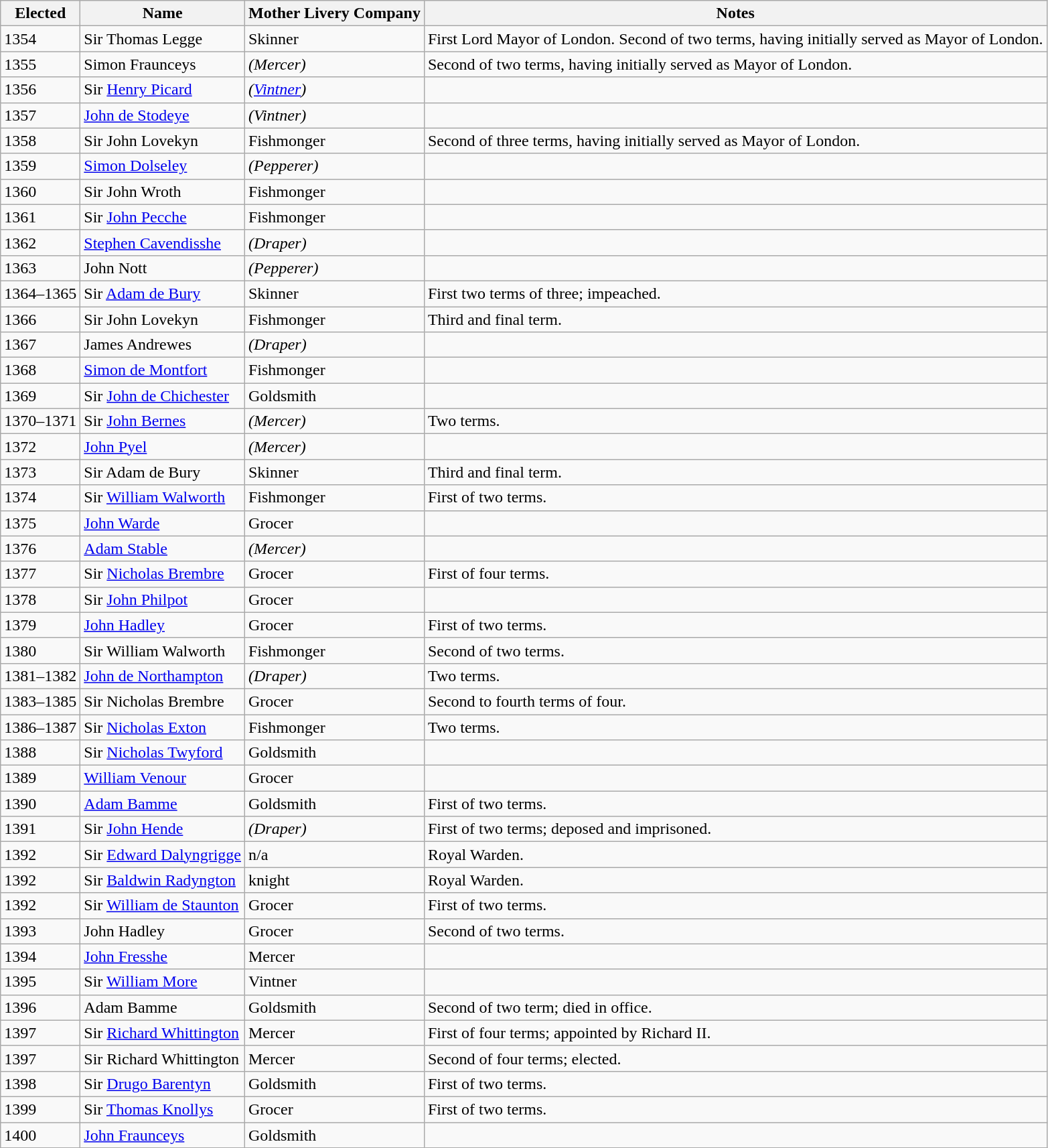<table class="wikitable sortable mw-collapsible">
<tr>
<th>Elected</th>
<th>Name</th>
<th>Mother Livery Company</th>
<th>Notes</th>
</tr>
<tr>
<td>1354</td>
<td>Sir Thomas Legge</td>
<td>Skinner</td>
<td>First Lord Mayor of London. Second of two terms, having initially served as Mayor of London.</td>
</tr>
<tr>
<td>1355</td>
<td>Simon Fraunceys</td>
<td><em>(Mercer)</em></td>
<td>Second of two terms, having initially served as Mayor of London.</td>
</tr>
<tr>
<td>1356</td>
<td>Sir <a href='#'>Henry Picard</a></td>
<td><em>(<a href='#'>Vintner</a>)</em></td>
<td></td>
</tr>
<tr>
<td>1357</td>
<td><a href='#'>John de Stodeye</a></td>
<td><em>(Vintner)</em></td>
<td></td>
</tr>
<tr>
<td>1358</td>
<td>Sir John Lovekyn</td>
<td>Fishmonger</td>
<td>Second of three terms, having initially served as Mayor of London.</td>
</tr>
<tr>
<td>1359</td>
<td><a href='#'>Simon Dolseley</a></td>
<td><em>(Pepperer)</em></td>
<td></td>
</tr>
<tr>
<td>1360</td>
<td>Sir John Wroth</td>
<td>Fishmonger</td>
<td></td>
</tr>
<tr>
<td>1361</td>
<td>Sir <a href='#'>John Pecche</a></td>
<td>Fishmonger</td>
<td></td>
</tr>
<tr>
<td>1362</td>
<td><a href='#'>Stephen Cavendisshe</a></td>
<td><em>(Draper)</em></td>
<td></td>
</tr>
<tr>
<td>1363</td>
<td>John Nott</td>
<td><em>(Pepperer)</em></td>
<td></td>
</tr>
<tr>
<td>1364–1365</td>
<td>Sir <a href='#'>Adam de Bury</a></td>
<td>Skinner</td>
<td>First two terms of three; impeached.</td>
</tr>
<tr>
<td>1366</td>
<td>Sir John Lovekyn</td>
<td>Fishmonger</td>
<td>Third and final term.</td>
</tr>
<tr>
<td>1367</td>
<td>James Andrewes</td>
<td><em>(Draper)</em></td>
<td></td>
</tr>
<tr>
<td>1368</td>
<td><a href='#'>Simon de Montfort</a></td>
<td>Fishmonger</td>
<td></td>
</tr>
<tr>
<td>1369</td>
<td>Sir <a href='#'>John de Chichester</a></td>
<td>Goldsmith</td>
<td></td>
</tr>
<tr>
<td>1370–1371</td>
<td>Sir <a href='#'>John Bernes</a></td>
<td><em>(Mercer)</em></td>
<td>Two terms.</td>
</tr>
<tr>
<td>1372</td>
<td><a href='#'>John Pyel</a></td>
<td><em>(Mercer)</em></td>
<td></td>
</tr>
<tr>
<td>1373</td>
<td>Sir Adam de Bury</td>
<td>Skinner</td>
<td>Third and final term.</td>
</tr>
<tr>
<td>1374</td>
<td>Sir <a href='#'>William Walworth</a></td>
<td>Fishmonger</td>
<td>First of two terms.</td>
</tr>
<tr>
<td>1375</td>
<td><a href='#'>John Warde</a></td>
<td>Grocer</td>
<td></td>
</tr>
<tr>
<td>1376</td>
<td><a href='#'>Adam Stable</a></td>
<td><em>(Mercer)</em></td>
<td></td>
</tr>
<tr>
<td>1377</td>
<td>Sir <a href='#'>Nicholas Brembre</a></td>
<td>Grocer</td>
<td>First of four terms.</td>
</tr>
<tr>
<td>1378</td>
<td>Sir <a href='#'>John Philpot</a></td>
<td>Grocer</td>
<td></td>
</tr>
<tr>
<td>1379</td>
<td><a href='#'>John Hadley</a></td>
<td>Grocer</td>
<td>First of two terms.</td>
</tr>
<tr>
<td>1380</td>
<td>Sir William Walworth</td>
<td>Fishmonger</td>
<td>Second of two terms.</td>
</tr>
<tr>
<td>1381–1382</td>
<td><a href='#'>John de Northampton</a></td>
<td><em>(Draper)</em></td>
<td>Two terms.</td>
</tr>
<tr>
<td>1383–1385</td>
<td>Sir Nicholas Brembre</td>
<td>Grocer</td>
<td>Second to fourth terms of four.</td>
</tr>
<tr>
<td>1386–1387</td>
<td>Sir <a href='#'>Nicholas Exton</a></td>
<td>Fishmonger</td>
<td>Two terms.</td>
</tr>
<tr>
<td>1388</td>
<td>Sir <a href='#'>Nicholas Twyford</a></td>
<td>Goldsmith</td>
<td></td>
</tr>
<tr>
<td>1389</td>
<td><a href='#'>William Venour</a></td>
<td>Grocer</td>
<td></td>
</tr>
<tr>
<td>1390</td>
<td><a href='#'>Adam Bamme</a></td>
<td>Goldsmith</td>
<td>First of two terms.</td>
</tr>
<tr>
<td>1391</td>
<td>Sir <a href='#'>John Hende</a></td>
<td><em>(Draper)</em></td>
<td>First of two terms; deposed and imprisoned.</td>
</tr>
<tr>
<td>1392</td>
<td>Sir <a href='#'>Edward Dalyngrigge</a></td>
<td>n/a</td>
<td>Royal Warden.</td>
</tr>
<tr>
<td>1392</td>
<td>Sir <a href='#'>Baldwin Radyngton</a></td>
<td>knight</td>
<td>Royal Warden.</td>
</tr>
<tr>
<td>1392</td>
<td>Sir <a href='#'>William de Staunton</a></td>
<td>Grocer</td>
<td>First of two terms.</td>
</tr>
<tr>
<td>1393</td>
<td>John Hadley</td>
<td>Grocer</td>
<td>Second of two terms.</td>
</tr>
<tr>
<td>1394</td>
<td><a href='#'>John Fresshe</a></td>
<td>Mercer</td>
<td></td>
</tr>
<tr>
<td>1395</td>
<td>Sir <a href='#'>William More</a></td>
<td>Vintner</td>
<td></td>
</tr>
<tr>
<td>1396</td>
<td>Adam Bamme</td>
<td>Goldsmith</td>
<td>Second of two term; died in office.</td>
</tr>
<tr>
<td>1397</td>
<td>Sir <a href='#'>Richard Whittington</a></td>
<td>Mercer</td>
<td>First of four terms; appointed by Richard II.</td>
</tr>
<tr>
<td>1397</td>
<td>Sir Richard Whittington</td>
<td>Mercer</td>
<td>Second of four terms; elected.</td>
</tr>
<tr>
<td>1398</td>
<td>Sir <a href='#'>Drugo Barentyn</a></td>
<td>Goldsmith</td>
<td>First of two terms.</td>
</tr>
<tr>
<td>1399</td>
<td>Sir <a href='#'>Thomas Knollys</a></td>
<td>Grocer</td>
<td>First of two terms.</td>
</tr>
<tr>
<td>1400</td>
<td><a href='#'>John Fraunceys</a></td>
<td>Goldsmith</td>
<td></td>
</tr>
</table>
